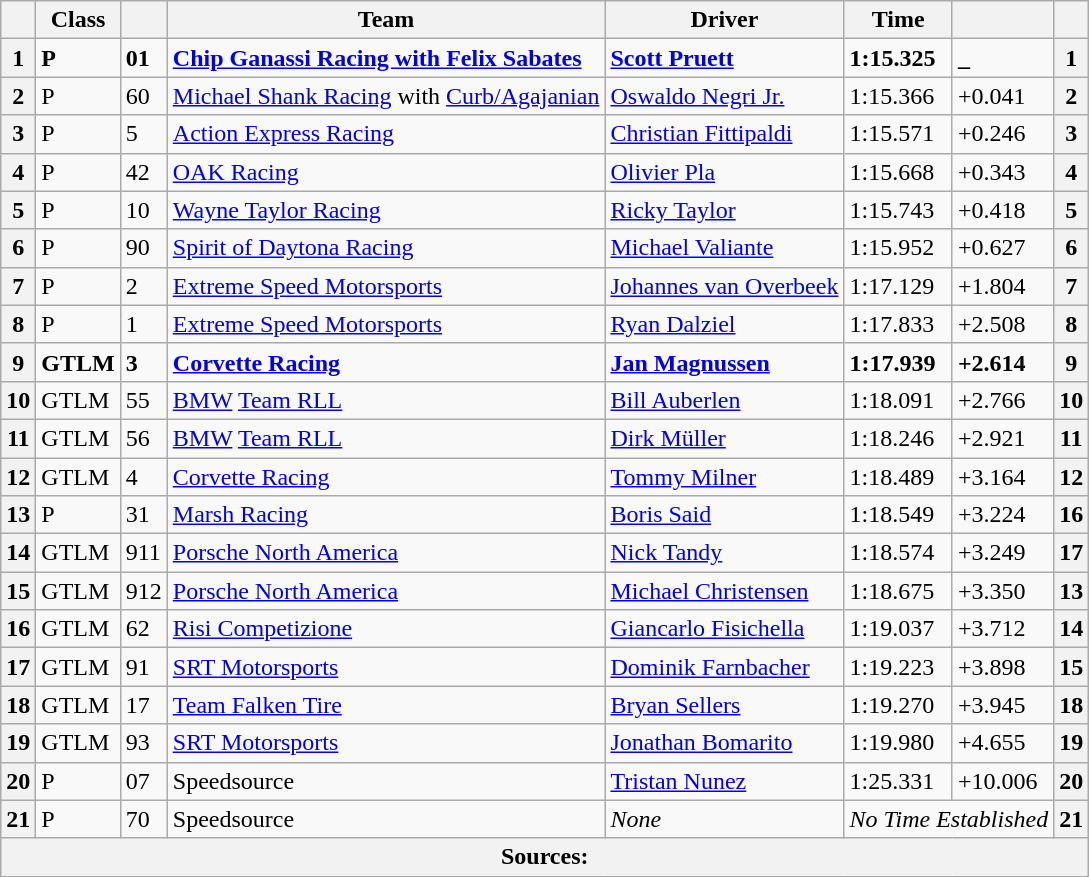<table class="wikitable">
<tr>
<th scope="col"></th>
<th scope="col">Class</th>
<th scope="col"></th>
<th scope="col">Team</th>
<th>Driver</th>
<th scope="col">Time</th>
<th scope="col"></th>
<th scope="col"></th>
</tr>
<tr>
<th scope="row">1</th>
<td><strong>P</strong></td>
<td><strong>01</strong></td>
<td><strong> <a href='#'>Chip Ganassi Racing with Felix Sabates</a></strong></td>
<td><strong> <a href='#'>Scott Pruett</a></strong></td>
<td><strong>1:15.325</strong></td>
<td><strong>_</strong></td>
<th><strong>1</strong></th>
</tr>
<tr>
<th scope="row">2</th>
<td>P</td>
<td>60</td>
<td> <a href='#'>Michael Shank Racing</a> with <a href='#'>Curb/Agajanian</a></td>
<td> <a href='#'>Oswaldo Negri Jr.</a></td>
<td>1:15.366</td>
<td>+0.041</td>
<th>2</th>
</tr>
<tr>
<th scope="row">3</th>
<td>P</td>
<td>5</td>
<td> <a href='#'>Action Express Racing</a></td>
<td> <a href='#'>Christian Fittipaldi</a></td>
<td>1:15.571</td>
<td>+0.246</td>
<th>3</th>
</tr>
<tr>
<th scope="row">4</th>
<td>P</td>
<td>42</td>
<td> <a href='#'>OAK Racing</a></td>
<td> <a href='#'>Olivier Pla</a></td>
<td>1:15.668</td>
<td>+0.343</td>
<th>4</th>
</tr>
<tr>
<th scope="row">5</th>
<td>P</td>
<td>10</td>
<td> <a href='#'>Wayne Taylor Racing</a></td>
<td> <a href='#'>Ricky Taylor</a></td>
<td>1:15.743</td>
<td>+0.418</td>
<th>5</th>
</tr>
<tr>
<th scope="row">6</th>
<td>P</td>
<td>90</td>
<td> <a href='#'>Spirit of Daytona Racing</a></td>
<td> <a href='#'>Michael Valiante</a></td>
<td>1:15.952</td>
<td>+0.627</td>
<th>6</th>
</tr>
<tr>
<th scope="row">7</th>
<td>P</td>
<td>2</td>
<td> <a href='#'>Extreme Speed Motorsports</a></td>
<td> <a href='#'>Johannes van Overbeek</a></td>
<td>1:17.129</td>
<td>+1.804</td>
<th><strong>7</strong></th>
</tr>
<tr>
<th scope="row">8</th>
<td>P</td>
<td>1</td>
<td> <a href='#'>Extreme Speed Motorsports</a></td>
<td> <a href='#'>Ryan Dalziel</a></td>
<td>1:17.833</td>
<td>+2.508</td>
<th>8</th>
</tr>
<tr>
<th scope="row">9</th>
<td><strong>GTLM</strong></td>
<td><strong>3</strong></td>
<td><strong> <a href='#'>Corvette Racing</a></strong></td>
<td><strong> <a href='#'>Jan Magnussen</a></strong></td>
<td><strong>1:17.939</strong></td>
<td><strong>+2.614</strong></td>
<th>9</th>
</tr>
<tr>
<th scope="row">10</th>
<td>GTLM</td>
<td>55</td>
<td> <a href='#'>BMW</a> <a href='#'>Team RLL</a></td>
<td> <a href='#'>Bill Auberlen</a></td>
<td>1:18.091</td>
<td>+2.766</td>
<th><strong>10</strong></th>
</tr>
<tr>
<th scope="row">11</th>
<td>GTLM</td>
<td>56</td>
<td> <a href='#'>BMW</a> <a href='#'>Team RLL</a></td>
<td> <a href='#'>Dirk Müller</a></td>
<td>1:18.246</td>
<td>+2.921</td>
<th>11</th>
</tr>
<tr>
<th scope="row">12</th>
<td>GTLM</td>
<td>4</td>
<td> <a href='#'>Corvette Racing</a></td>
<td> <a href='#'>Tommy Milner</a></td>
<td>1:18.489</td>
<td>+3.164</td>
<th>12</th>
</tr>
<tr>
<th scope="row">13</th>
<td>P</td>
<td>31</td>
<td> <a href='#'>Marsh Racing</a></td>
<td> <a href='#'>Boris Said</a></td>
<td>1:18.549</td>
<td>+3.224</td>
<th><strong>16</strong></th>
</tr>
<tr>
<th scope="row">14</th>
<td>GTLM</td>
<td>911</td>
<td> <a href='#'>Porsche North America</a></td>
<td> <a href='#'>Nick Tandy</a></td>
<td>1:18.574</td>
<td>+3.249</td>
<th>17</th>
</tr>
<tr>
<th scope="row">15</th>
<td>GTLM</td>
<td>912</td>
<td> <a href='#'>Porsche North America</a></td>
<td> <a href='#'>Michael Christensen</a></td>
<td>1:18.675</td>
<td>+3.350</td>
<th>13</th>
</tr>
<tr>
<th scope="row">16</th>
<td>GTLM</td>
<td>62</td>
<td> <a href='#'>Risi Competizione</a></td>
<td> <a href='#'>Giancarlo Fisichella</a></td>
<td>1:19.037</td>
<td>+3.712</td>
<th>14</th>
</tr>
<tr>
<th scope="row">17</th>
<td>GTLM</td>
<td>91</td>
<td> <a href='#'>SRT Motorsports</a></td>
<td> <a href='#'>Dominik Farnbacher</a></td>
<td>1:19.223</td>
<td>+3.898</td>
<th>15</th>
</tr>
<tr>
<th scope="row">18</th>
<td>GTLM</td>
<td>17</td>
<td> <a href='#'>Team Falken Tire</a></td>
<td> <a href='#'>Bryan Sellers</a></td>
<td>1:19.270</td>
<td>+3.945</td>
<th>18</th>
</tr>
<tr>
<th scope="row">19</th>
<td>GTLM</td>
<td>93</td>
<td> <a href='#'>SRT Motorsports</a></td>
<td> <a href='#'>Jonathan Bomarito</a></td>
<td>1:19.980</td>
<td>+4.655</td>
<th><strong>19</strong></th>
</tr>
<tr>
<th scope="row">20</th>
<td>P</td>
<td>07</td>
<td> Speedsource</td>
<td> <a href='#'>Tristan Nunez</a></td>
<td>1:25.331</td>
<td>+10.006</td>
<th>20</th>
</tr>
<tr>
<th scope="row">21</th>
<td>P</td>
<td>70</td>
<td> Speedsource</td>
<td><em>None</em></td>
<td colspan="2"><em>No Time Established</em></td>
<th>21</th>
</tr>
<tr>
<th colspan="8">Sources:</th>
</tr>
<tr>
</tr>
</table>
